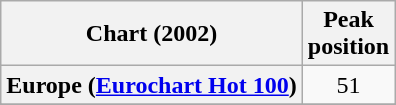<table class="wikitable sortable plainrowheaders" style="text-align:center">
<tr>
<th scope="col">Chart (2002)</th>
<th scope="col">Peak<br>position</th>
</tr>
<tr>
<th scope="row">Europe (<a href='#'>Eurochart Hot 100</a>)</th>
<td>51</td>
</tr>
<tr>
</tr>
<tr>
</tr>
<tr>
</tr>
<tr>
</tr>
</table>
